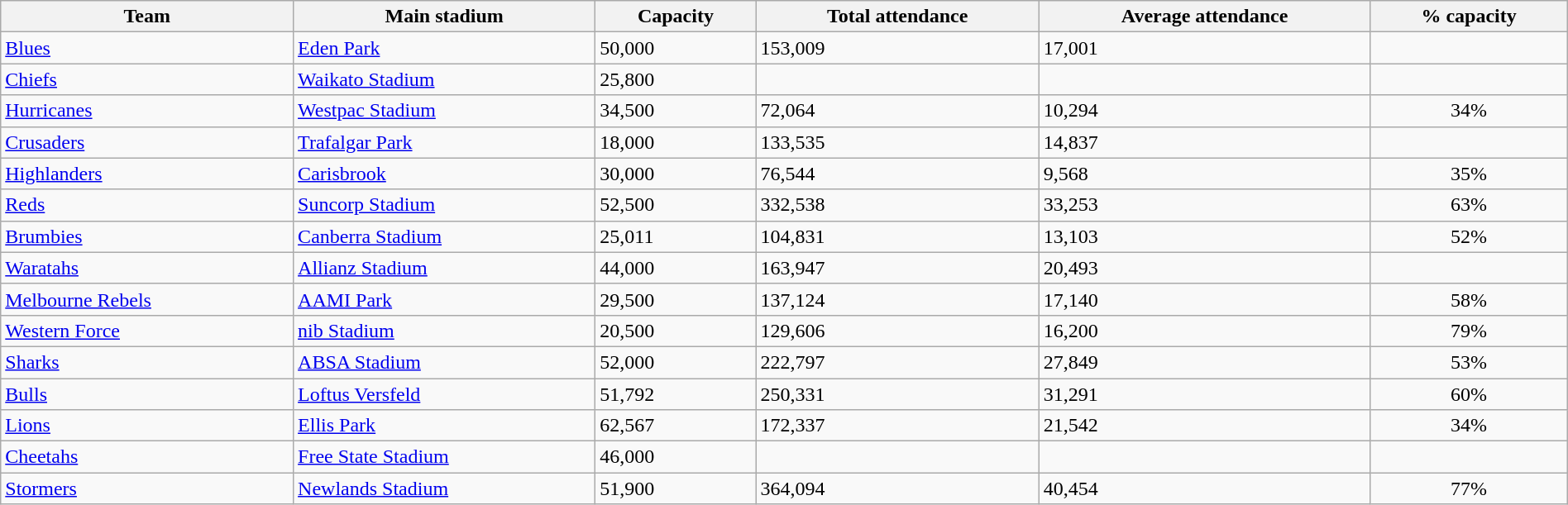<table class="wikitable sortable" style="width:100%">
<tr>
<th>Team</th>
<th>Main stadium</th>
<th>Capacity</th>
<th>Total attendance</th>
<th>Average attendance</th>
<th>% capacity</th>
</tr>
<tr>
<td> <a href='#'>Blues</a></td>
<td><a href='#'>Eden Park</a></td>
<td>50,000</td>
<td>153,009</td>
<td>17,001</td>
<td style="text-align:center"></td>
</tr>
<tr>
<td> <a href='#'>Chiefs</a></td>
<td><a href='#'>Waikato Stadium</a></td>
<td>25,800</td>
<td></td>
<td></td>
<td style="text-align:center"></td>
</tr>
<tr>
<td> <a href='#'>Hurricanes</a></td>
<td><a href='#'>Westpac Stadium</a></td>
<td>34,500</td>
<td>72,064</td>
<td>10,294</td>
<td style="text-align:center">34%</td>
</tr>
<tr>
<td> <a href='#'>Crusaders</a></td>
<td><a href='#'>Trafalgar Park</a></td>
<td>18,000</td>
<td>133,535</td>
<td>14,837</td>
<td style="text-align:center"></td>
</tr>
<tr>
<td> <a href='#'>Highlanders</a></td>
<td><a href='#'>Carisbrook</a></td>
<td>30,000</td>
<td>76,544</td>
<td>9,568</td>
<td style="text-align:center">35%</td>
</tr>
<tr>
<td> <a href='#'>Reds</a></td>
<td><a href='#'>Suncorp Stadium</a></td>
<td>52,500</td>
<td>332,538</td>
<td>33,253</td>
<td style="text-align:center">63%</td>
</tr>
<tr>
<td> <a href='#'>Brumbies</a></td>
<td><a href='#'>Canberra Stadium</a></td>
<td>25,011</td>
<td>104,831</td>
<td>13,103</td>
<td style="text-align:center">52%</td>
</tr>
<tr>
<td> <a href='#'>Waratahs</a></td>
<td><a href='#'>Allianz Stadium</a></td>
<td>44,000</td>
<td>163,947</td>
<td>20,493</td>
<td style="text-align:center"></td>
</tr>
<tr>
<td> <a href='#'>Melbourne Rebels</a></td>
<td><a href='#'>AAMI Park</a></td>
<td>29,500</td>
<td>137,124</td>
<td>17,140</td>
<td style="text-align:center">58%</td>
</tr>
<tr>
<td> <a href='#'>Western Force</a></td>
<td><a href='#'>nib Stadium</a></td>
<td>20,500</td>
<td>129,606</td>
<td>16,200</td>
<td style="text-align:center">79%</td>
</tr>
<tr>
<td> <a href='#'>Sharks</a></td>
<td><a href='#'>ABSA Stadium</a></td>
<td>52,000</td>
<td>222,797</td>
<td>27,849</td>
<td style="text-align:center">53%</td>
</tr>
<tr>
<td> <a href='#'>Bulls</a></td>
<td><a href='#'>Loftus Versfeld</a></td>
<td>51,792</td>
<td>250,331</td>
<td>31,291</td>
<td style="text-align:center">60%</td>
</tr>
<tr>
<td> <a href='#'>Lions</a></td>
<td><a href='#'>Ellis Park</a></td>
<td>62,567</td>
<td>172,337</td>
<td>21,542</td>
<td style="text-align:center">34%</td>
</tr>
<tr>
<td> <a href='#'>Cheetahs</a></td>
<td><a href='#'>Free State Stadium</a></td>
<td>46,000</td>
<td></td>
<td></td>
<td style="text-align:center"></td>
</tr>
<tr>
<td> <a href='#'>Stormers</a></td>
<td><a href='#'>Newlands Stadium</a></td>
<td>51,900</td>
<td>364,094</td>
<td>40,454</td>
<td style="text-align:center">77%</td>
</tr>
</table>
